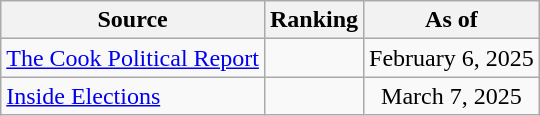<table class="wikitable" style="text-align:center">
<tr>
<th>Source</th>
<th>Ranking</th>
<th>As of</th>
</tr>
<tr>
<td align=left><a href='#'>The Cook Political Report</a></td>
<td></td>
<td>February 6, 2025</td>
</tr>
<tr>
<td align=left><a href='#'>Inside Elections</a></td>
<td></td>
<td>March 7, 2025</td>
</tr>
</table>
